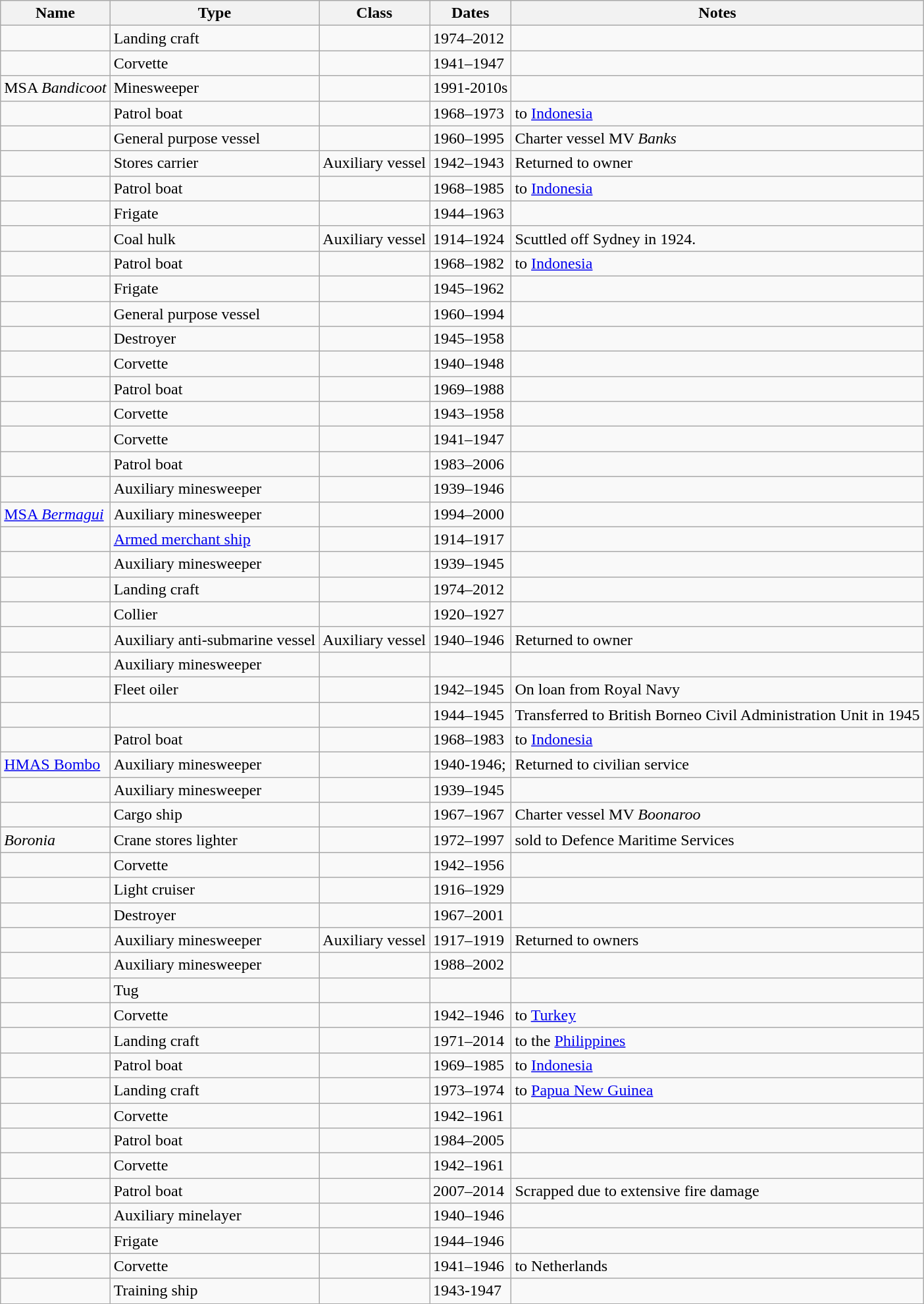<table class="wikitable sortable" border="1">
<tr>
<th>Name</th>
<th>Type</th>
<th>Class</th>
<th>Dates</th>
<th>Notes</th>
</tr>
<tr>
<td></td>
<td>Landing craft</td>
<td></td>
<td>1974–2012</td>
<td> </td>
</tr>
<tr>
<td></td>
<td>Corvette</td>
<td></td>
<td>1941–1947</td>
<td> </td>
</tr>
<tr>
<td>MSA <em>Bandicoot</em></td>
<td>Minesweeper</td>
<td></td>
<td>1991-2010s</td>
<td></td>
</tr>
<tr>
<td></td>
<td>Patrol boat</td>
<td></td>
<td>1968–1973</td>
<td>to <a href='#'>Indonesia</a></td>
</tr>
<tr>
<td></td>
<td>General purpose vessel</td>
<td></td>
<td>1960–1995</td>
<td>Charter vessel MV <em>Banks</em></td>
</tr>
<tr>
<td></td>
<td>Stores carrier</td>
<td>Auxiliary vessel</td>
<td>1942–1943</td>
<td>Returned to owner</td>
</tr>
<tr>
<td></td>
<td>Patrol boat</td>
<td></td>
<td>1968–1985</td>
<td>to <a href='#'>Indonesia</a></td>
</tr>
<tr>
<td></td>
<td>Frigate</td>
<td></td>
<td>1944–1963</td>
<td> </td>
</tr>
<tr>
<td></td>
<td>Coal hulk</td>
<td>Auxiliary vessel</td>
<td>1914–1924</td>
<td>Scuttled off Sydney in 1924.</td>
</tr>
<tr>
<td></td>
<td>Patrol boat</td>
<td></td>
<td>1968–1982</td>
<td>to <a href='#'>Indonesia</a></td>
</tr>
<tr>
<td></td>
<td>Frigate</td>
<td></td>
<td>1945–1962</td>
<td> </td>
</tr>
<tr>
<td></td>
<td>General purpose vessel</td>
<td></td>
<td>1960–1994</td>
<td> </td>
</tr>
<tr>
<td></td>
<td>Destroyer</td>
<td></td>
<td>1945–1958</td>
<td> </td>
</tr>
<tr>
<td></td>
<td>Corvette</td>
<td></td>
<td>1940–1948</td>
<td> </td>
</tr>
<tr>
<td></td>
<td>Patrol boat</td>
<td></td>
<td>1969–1988</td>
<td> </td>
</tr>
<tr>
<td></td>
<td>Corvette</td>
<td></td>
<td>1943–1958</td>
<td> </td>
</tr>
<tr>
<td></td>
<td>Corvette</td>
<td></td>
<td>1941–1947</td>
<td> </td>
</tr>
<tr>
<td></td>
<td>Patrol boat</td>
<td></td>
<td>1983–2006</td>
<td> </td>
</tr>
<tr>
<td></td>
<td>Auxiliary minesweeper</td>
<td> </td>
<td>1939–1946</td>
<td> </td>
</tr>
<tr>
<td><a href='#'>MSA <em>Bermagui</em></a></td>
<td>Auxiliary minesweeper</td>
<td> </td>
<td>1994–2000</td>
<td> </td>
</tr>
<tr>
<td></td>
<td><a href='#'>Armed merchant ship</a></td>
<td> </td>
<td>1914–1917</td>
<td> </td>
</tr>
<tr>
<td></td>
<td>Auxiliary minesweeper</td>
<td> </td>
<td>1939–1945</td>
<td> </td>
</tr>
<tr>
<td></td>
<td>Landing craft</td>
<td></td>
<td>1974–2012</td>
<td> </td>
</tr>
<tr>
<td></td>
<td>Collier</td>
<td> </td>
<td>1920–1927</td>
<td> </td>
</tr>
<tr>
<td></td>
<td>Auxiliary anti-submarine vessel</td>
<td>Auxiliary vessel</td>
<td>1940–1946</td>
<td>Returned to owner</td>
</tr>
<tr>
<td></td>
<td>Auxiliary minesweeper</td>
<td></td>
<td> </td>
<td> </td>
</tr>
<tr>
<td></td>
<td>Fleet oiler</td>
<td></td>
<td>1942–1945</td>
<td>On loan from Royal Navy</td>
</tr>
<tr>
<td></td>
<td> </td>
<td></td>
<td>1944–1945</td>
<td>Transferred to British Borneo Civil Administration Unit in 1945</td>
</tr>
<tr>
<td></td>
<td>Patrol boat</td>
<td></td>
<td>1968–1983</td>
<td>to <a href='#'>Indonesia</a></td>
</tr>
<tr>
<td><a href='#'>HMAS Bombo</a></td>
<td>Auxiliary minesweeper</td>
<td> </td>
<td>1940-1946;</td>
<td>Returned to civilian service</td>
</tr>
<tr>
<td></td>
<td>Auxiliary minesweeper</td>
<td> </td>
<td>1939–1945</td>
<td> </td>
</tr>
<tr>
<td></td>
<td>Cargo ship</td>
<td> </td>
<td>1967–1967</td>
<td>Charter vessel MV <em>Boonaroo</em></td>
</tr>
<tr>
<td><em>Boronia</em></td>
<td>Crane stores lighter</td>
<td></td>
<td>1972–1997</td>
<td>sold to Defence Maritime Services</td>
</tr>
<tr>
<td></td>
<td>Corvette</td>
<td></td>
<td>1942–1956</td>
<td> </td>
</tr>
<tr>
<td></td>
<td>Light cruiser</td>
<td></td>
<td>1916–1929</td>
<td> </td>
</tr>
<tr>
<td></td>
<td>Destroyer</td>
<td></td>
<td>1967–2001</td>
<td> </td>
</tr>
<tr>
<td></td>
<td>Auxiliary minesweeper</td>
<td>Auxiliary vessel</td>
<td>1917–1919</td>
<td>Returned to owners</td>
</tr>
<tr>
<td></td>
<td>Auxiliary minesweeper</td>
<td> </td>
<td>1988–2002</td>
<td> </td>
</tr>
<tr>
<td></td>
<td>Tug</td>
<td> </td>
<td> </td>
<td> </td>
</tr>
<tr>
<td></td>
<td>Corvette</td>
<td></td>
<td>1942–1946</td>
<td>to <a href='#'>Turkey</a></td>
</tr>
<tr>
<td></td>
<td>Landing craft</td>
<td></td>
<td>1971–2014</td>
<td>to the <a href='#'>Philippines</a></td>
</tr>
<tr>
<td></td>
<td>Patrol boat</td>
<td></td>
<td>1969–1985</td>
<td>to <a href='#'>Indonesia</a></td>
</tr>
<tr>
<td></td>
<td>Landing craft</td>
<td></td>
<td>1973–1974</td>
<td>to <a href='#'>Papua New Guinea</a></td>
</tr>
<tr>
<td></td>
<td>Corvette</td>
<td></td>
<td>1942–1961</td>
<td> </td>
</tr>
<tr>
<td></td>
<td>Patrol boat</td>
<td></td>
<td>1984–2005</td>
<td> </td>
</tr>
<tr>
<td></td>
<td>Corvette</td>
<td></td>
<td>1942–1961</td>
<td> </td>
</tr>
<tr>
<td></td>
<td>Patrol boat</td>
<td></td>
<td>2007–2014</td>
<td>Scrapped due to extensive fire damage</td>
</tr>
<tr>
<td></td>
<td>Auxiliary minelayer</td>
<td> </td>
<td>1940–1946</td>
<td> </td>
</tr>
<tr>
<td></td>
<td>Frigate</td>
<td></td>
<td>1944–1946</td>
<td> </td>
</tr>
<tr>
<td></td>
<td>Corvette</td>
<td></td>
<td>1941–1946</td>
<td>to Netherlands</td>
</tr>
<tr>
<td></td>
<td>Training ship</td>
<td> </td>
<td>1943-1947</td>
<td> </td>
</tr>
</table>
